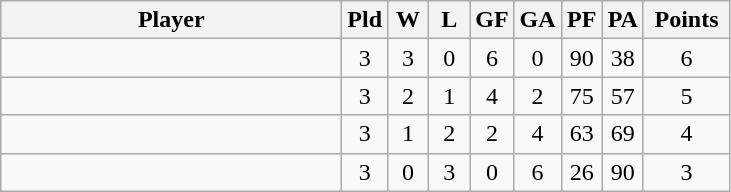<table class=wikitable style="text-align:center">
<tr>
<th width=220>Player</th>
<th width=20>Pld</th>
<th width=20>W</th>
<th width=20>L</th>
<th width=20>GF</th>
<th width=20>GA</th>
<th width=20>PF</th>
<th width=20>PA</th>
<th width=50>Points</th>
</tr>
<tr>
<td align=left></td>
<td>3</td>
<td>3</td>
<td>0</td>
<td>6</td>
<td>0</td>
<td>90</td>
<td>38</td>
<td>6</td>
</tr>
<tr>
<td align=left></td>
<td>3</td>
<td>2</td>
<td>1</td>
<td>4</td>
<td>2</td>
<td>75</td>
<td>57</td>
<td>5</td>
</tr>
<tr>
<td align=left></td>
<td>3</td>
<td>1</td>
<td>2</td>
<td>2</td>
<td>4</td>
<td>63</td>
<td>69</td>
<td>4</td>
</tr>
<tr>
<td align=left></td>
<td>3</td>
<td>0</td>
<td>3</td>
<td>0</td>
<td>6</td>
<td>26</td>
<td>90</td>
<td>3</td>
</tr>
</table>
